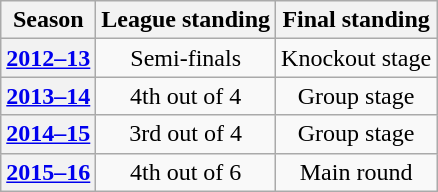<table class="wikitable"  style="text-align: center">
<tr>
<th>Season</th>
<th>League standing</th>
<th>Final standing</th>
</tr>
<tr>
<th><a href='#'>2012–13</a></th>
<td>Semi-finals</td>
<td>Knockout stage</td>
</tr>
<tr>
<th><a href='#'>2013–14</a></th>
<td>4th out of 4</td>
<td>Group stage</td>
</tr>
<tr>
<th><a href='#'>2014–15</a></th>
<td>3rd out of 4</td>
<td>Group stage</td>
</tr>
<tr>
<th><a href='#'>2015–16</a></th>
<td>4th out of 6</td>
<td>Main round</td>
</tr>
</table>
